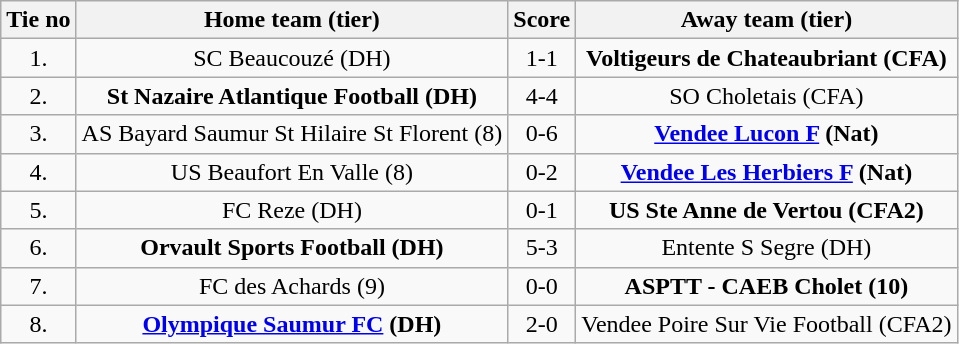<table class="wikitable" style="text-align: center">
<tr>
<th>Tie no</th>
<th>Home team (tier)</th>
<th>Score</th>
<th>Away team (tier)</th>
</tr>
<tr>
<td>1.</td>
<td>SC Beaucouzé (DH)</td>
<td>1-1 </td>
<td><strong>Voltigeurs de Chateaubriant (CFA)</strong></td>
</tr>
<tr>
<td>2.</td>
<td><strong>St Nazaire Atlantique Football (DH)</strong></td>
<td>4-4 </td>
<td>SO Choletais (CFA)</td>
</tr>
<tr>
<td>3.</td>
<td>AS Bayard Saumur St Hilaire St Florent (8)</td>
<td>0-6</td>
<td><strong><a href='#'>Vendee Lucon F</a> (Nat)</strong></td>
</tr>
<tr>
<td>4.</td>
<td>US Beaufort En Valle (8)</td>
<td>0-2</td>
<td><strong><a href='#'>Vendee Les Herbiers F</a> (Nat)</strong></td>
</tr>
<tr>
<td>5.</td>
<td>FC Reze (DH)</td>
<td>0-1</td>
<td><strong>US Ste Anne de Vertou (CFA2)</strong></td>
</tr>
<tr>
<td>6.</td>
<td><strong>Orvault Sports Football (DH)</strong></td>
<td>5-3 </td>
<td>Entente S Segre (DH)</td>
</tr>
<tr>
<td>7.</td>
<td>FC des Achards (9)</td>
<td>0-0 </td>
<td><strong>ASPTT - CAEB Cholet (10)</strong></td>
</tr>
<tr>
<td>8.</td>
<td><strong><a href='#'>Olympique Saumur FC</a> (DH)</strong></td>
<td>2-0</td>
<td>Vendee Poire Sur Vie Football (CFA2)</td>
</tr>
</table>
